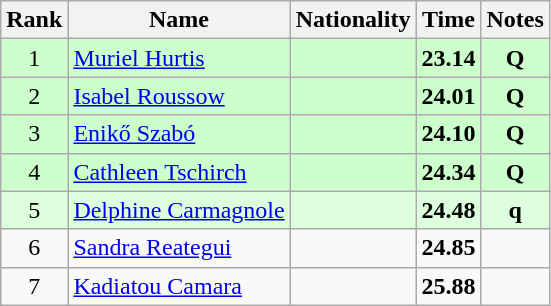<table class="wikitable sortable" style="text-align:center">
<tr>
<th>Rank</th>
<th>Name</th>
<th>Nationality</th>
<th>Time</th>
<th>Notes</th>
</tr>
<tr bgcolor=ccffcc>
<td>1</td>
<td align=left><a href='#'>Muriel Hurtis</a></td>
<td align=left></td>
<td><strong>23.14</strong></td>
<td><strong>Q</strong></td>
</tr>
<tr bgcolor=ccffcc>
<td>2</td>
<td align=left><a href='#'>Isabel Roussow</a></td>
<td align=left></td>
<td><strong>24.01</strong></td>
<td><strong>Q</strong></td>
</tr>
<tr bgcolor=ccffcc>
<td>3</td>
<td align=left><a href='#'>Enikő Szabó</a></td>
<td align=left></td>
<td><strong>24.10</strong></td>
<td><strong>Q</strong></td>
</tr>
<tr bgcolor=ccffcc>
<td>4</td>
<td align=left><a href='#'>Cathleen Tschirch</a></td>
<td align=left></td>
<td><strong>24.34</strong></td>
<td><strong>Q</strong></td>
</tr>
<tr bgcolor=ddffdd>
<td>5</td>
<td align=left><a href='#'>Delphine Carmagnole</a></td>
<td align=left></td>
<td><strong>24.48</strong></td>
<td><strong>q</strong></td>
</tr>
<tr>
<td>6</td>
<td align=left><a href='#'>Sandra Reategui</a></td>
<td align=left></td>
<td><strong>24.85</strong></td>
<td></td>
</tr>
<tr>
<td>7</td>
<td align=left><a href='#'>Kadiatou Camara</a></td>
<td align=left></td>
<td><strong>25.88</strong></td>
<td></td>
</tr>
</table>
